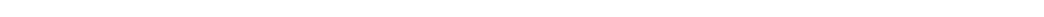<table style="width:66%; text-align:center;">
<tr style="color:white;">
<td style="background:"><strong>2</strong></td>
<td style="background:"><strong>3</strong></td>
<td style="background:"><strong>10</strong></td>
<td style="background:"><strong>1</strong></td>
<td style="background:"><strong>8</strong></td>
</tr>
</table>
